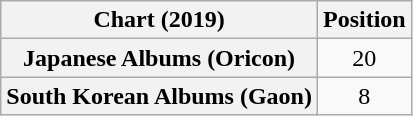<table class="wikitable sortable plainrowheaders" style="text-align:center">
<tr>
<th scope="col">Chart (2019)</th>
<th scope="col">Position</th>
</tr>
<tr>
<th scope="row">Japanese Albums (Oricon)</th>
<td>20</td>
</tr>
<tr>
<th scope="row">South Korean Albums (Gaon)</th>
<td>8</td>
</tr>
</table>
